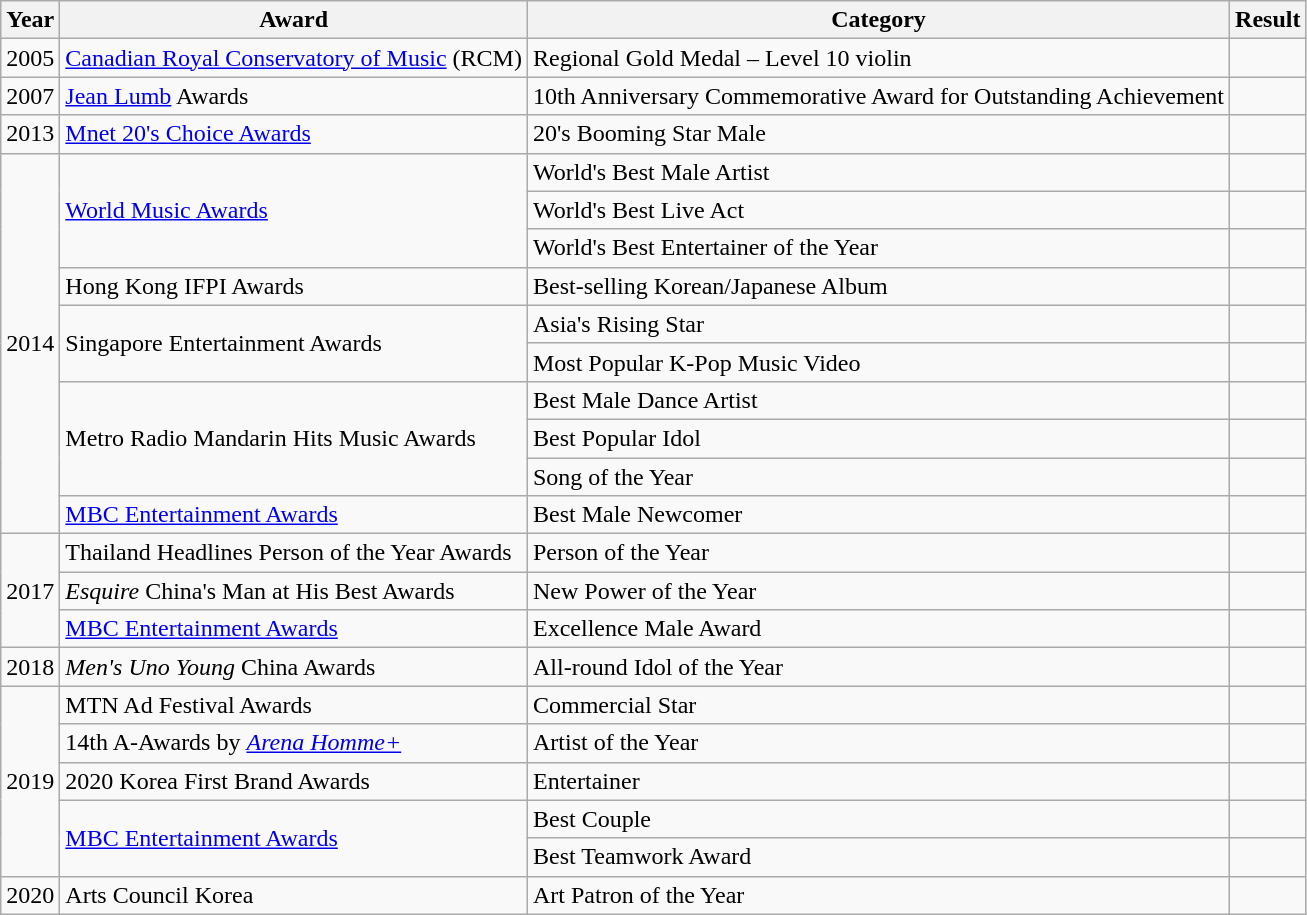<table class="wikitable">
<tr>
<th align="left">Year</th>
<th align="left">Award</th>
<th align="left">Category</th>
<th align="left">Result</th>
</tr>
<tr>
<td style="text-align:center;">2005</td>
<td align="left"><a href='#'>Canadian Royal Conservatory of Music</a> (RCM)</td>
<td align="left">Regional Gold Medal – Level 10 violin</td>
<td></td>
</tr>
<tr>
<td style="text-align:center;">2007</td>
<td align="left"><a href='#'>Jean Lumb</a> Awards</td>
<td align="left">10th Anniversary Commemorative Award for Outstanding Achievement</td>
<td></td>
</tr>
<tr>
<td style="text-align:center;">2013</td>
<td align="left"><a href='#'>Mnet 20's Choice Awards</a></td>
<td align="left">20's Booming Star Male</td>
<td></td>
</tr>
<tr>
<td rowspan="10" style="text-align:center;">2014</td>
<td rowspan="3" align="left"><a href='#'>World Music Awards</a></td>
<td align="left">World's Best Male Artist</td>
<td></td>
</tr>
<tr>
<td align="left">World's Best Live Act</td>
<td></td>
</tr>
<tr>
<td align="left">World's Best Entertainer of the Year</td>
<td></td>
</tr>
<tr>
<td align="left">Hong Kong IFPI Awards</td>
<td align="left">Best-selling Korean/Japanese Album</td>
<td></td>
</tr>
<tr>
<td rowspan="2" align="left">Singapore Entertainment Awards</td>
<td align="left">Asia's Rising Star</td>
<td></td>
</tr>
<tr>
<td align="left">Most Popular K-Pop Music Video</td>
<td></td>
</tr>
<tr>
<td rowspan="3" align="left">Metro Radio Mandarin Hits Music Awards</td>
<td align="left">Best Male Dance Artist</td>
<td></td>
</tr>
<tr>
<td align="left">Best Popular Idol</td>
<td></td>
</tr>
<tr>
<td>Song of the Year</td>
<td></td>
</tr>
<tr>
<td align="left"><a href='#'>MBC Entertainment Awards</a></td>
<td align="left">Best Male Newcomer</td>
<td></td>
</tr>
<tr>
<td rowspan="3" align="left">2017</td>
<td align="left">Thailand Headlines Person of the Year Awards</td>
<td align="left">Person of the Year</td>
<td></td>
</tr>
<tr>
<td align="left"><em>Esquire</em> China's Man at His Best Awards</td>
<td align="left">New Power of the Year</td>
<td></td>
</tr>
<tr>
<td align="left"><a href='#'>MBC Entertainment Awards</a></td>
<td align="left">Excellence Male Award</td>
<td></td>
</tr>
<tr>
<td>2018</td>
<td><em>Men's Uno Young</em> China Awards</td>
<td>All-round Idol of the Year</td>
<td></td>
</tr>
<tr>
<td rowspan="5" align="left">2019</td>
<td align="left">MTN Ad Festival Awards</td>
<td align="left">Commercial Star</td>
<td></td>
</tr>
<tr>
<td>14th A-Awards by <em><a href='#'>Arena Homme+</a></em></td>
<td>Artist of the Year</td>
<td></td>
</tr>
<tr>
<td>2020 Korea First Brand Awards</td>
<td>Entertainer</td>
<td></td>
</tr>
<tr>
<td rowspan="2"><a href='#'>MBC Entertainment Awards</a></td>
<td>Best Couple </td>
<td></td>
</tr>
<tr>
<td>Best Teamwork Award </td>
<td></td>
</tr>
<tr>
<td>2020</td>
<td>Arts Council Korea</td>
<td>Art Patron of the Year</td>
<td></td>
</tr>
</table>
